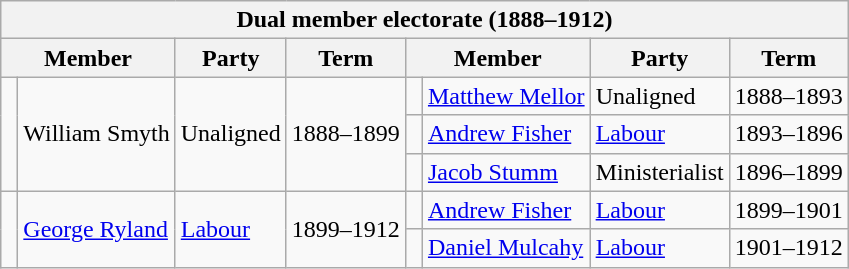<table class="wikitable">
<tr>
<th colspan="8">Dual member electorate (1888–1912)</th>
</tr>
<tr>
<th colspan="2">Member</th>
<th>Party</th>
<th>Term</th>
<th colspan="2">Member</th>
<th>Party</th>
<th>Term</th>
</tr>
<tr>
<td rowspan="3" > </td>
<td rowspan="3">William Smyth</td>
<td rowspan="3">Unaligned</td>
<td rowspan="3">1888–1899</td>
<td> </td>
<td><a href='#'>Matthew Mellor</a></td>
<td>Unaligned</td>
<td>1888–1893</td>
</tr>
<tr>
<td> </td>
<td><a href='#'>Andrew Fisher</a></td>
<td><a href='#'>Labour</a></td>
<td>1893–1896</td>
</tr>
<tr>
<td> </td>
<td><a href='#'>Jacob Stumm</a></td>
<td>Ministerialist</td>
<td>1896–1899</td>
</tr>
<tr>
<td rowspan="2" > </td>
<td rowspan="2"><a href='#'>George Ryland</a></td>
<td rowspan="2"><a href='#'>Labour</a></td>
<td rowspan="2">1899–1912</td>
<td> </td>
<td><a href='#'>Andrew Fisher</a></td>
<td><a href='#'>Labour</a></td>
<td>1899–1901</td>
</tr>
<tr>
<td> </td>
<td><a href='#'>Daniel Mulcahy</a></td>
<td><a href='#'>Labour</a></td>
<td>1901–1912</td>
</tr>
</table>
